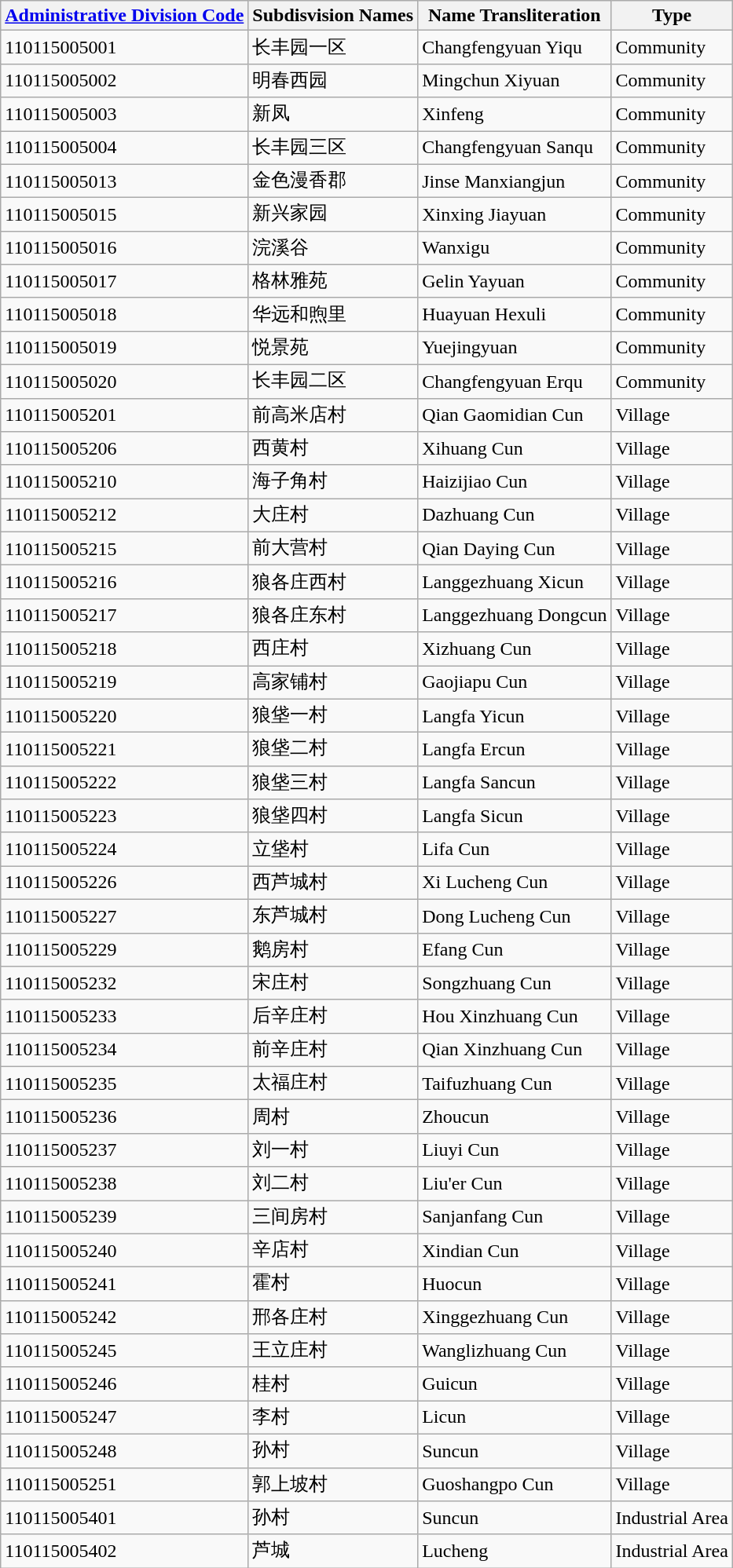<table class="wikitable sortable">
<tr>
<th><a href='#'>Administrative Division Code</a></th>
<th>Subdisvision Names</th>
<th>Name Transliteration</th>
<th>Type</th>
</tr>
<tr>
<td>110115005001</td>
<td>长丰园一区</td>
<td>Changfengyuan Yiqu</td>
<td>Community</td>
</tr>
<tr>
<td>110115005002</td>
<td>明春西园</td>
<td>Mingchun Xiyuan</td>
<td>Community</td>
</tr>
<tr>
<td>110115005003</td>
<td>新凤</td>
<td>Xinfeng</td>
<td>Community</td>
</tr>
<tr>
<td>110115005004</td>
<td>长丰园三区</td>
<td>Changfengyuan Sanqu</td>
<td>Community</td>
</tr>
<tr>
<td>110115005013</td>
<td>金色漫香郡</td>
<td>Jinse Manxiangjun</td>
<td>Community</td>
</tr>
<tr>
<td>110115005015</td>
<td>新兴家园</td>
<td>Xinxing Jiayuan</td>
<td>Community</td>
</tr>
<tr>
<td>110115005016</td>
<td>浣溪谷</td>
<td>Wanxigu</td>
<td>Community</td>
</tr>
<tr>
<td>110115005017</td>
<td>格林雅苑</td>
<td>Gelin Yayuan</td>
<td>Community</td>
</tr>
<tr>
<td>110115005018</td>
<td>华远和煦里</td>
<td>Huayuan Hexuli</td>
<td>Community</td>
</tr>
<tr>
<td>110115005019</td>
<td>悦景苑</td>
<td>Yuejingyuan</td>
<td>Community</td>
</tr>
<tr>
<td>110115005020</td>
<td>长丰园二区</td>
<td>Changfengyuan Erqu</td>
<td>Community</td>
</tr>
<tr>
<td>110115005201</td>
<td>前高米店村</td>
<td>Qian Gaomidian Cun</td>
<td>Village</td>
</tr>
<tr>
<td>110115005206</td>
<td>西黄村</td>
<td>Xihuang Cun</td>
<td>Village</td>
</tr>
<tr>
<td>110115005210</td>
<td>海子角村</td>
<td>Haizijiao Cun</td>
<td>Village</td>
</tr>
<tr>
<td>110115005212</td>
<td>大庄村</td>
<td>Dazhuang Cun</td>
<td>Village</td>
</tr>
<tr>
<td>110115005215</td>
<td>前大营村</td>
<td>Qian Daying Cun</td>
<td>Village</td>
</tr>
<tr>
<td>110115005216</td>
<td>狼各庄西村</td>
<td>Langgezhuang Xicun</td>
<td>Village</td>
</tr>
<tr>
<td>110115005217</td>
<td>狼各庄东村</td>
<td>Langgezhuang Dongcun</td>
<td>Village</td>
</tr>
<tr>
<td>110115005218</td>
<td>西庄村</td>
<td>Xizhuang Cun</td>
<td>Village</td>
</tr>
<tr>
<td>110115005219</td>
<td>高家铺村</td>
<td>Gaojiapu Cun</td>
<td>Village</td>
</tr>
<tr>
<td>110115005220</td>
<td>狼垡一村</td>
<td>Langfa Yicun</td>
<td>Village</td>
</tr>
<tr>
<td>110115005221</td>
<td>狼垡二村</td>
<td>Langfa Ercun</td>
<td>Village</td>
</tr>
<tr>
<td>110115005222</td>
<td>狼垡三村</td>
<td>Langfa Sancun</td>
<td>Village</td>
</tr>
<tr>
<td>110115005223</td>
<td>狼垡四村</td>
<td>Langfa Sicun</td>
<td>Village</td>
</tr>
<tr>
<td>110115005224</td>
<td>立垡村</td>
<td>Lifa Cun</td>
<td>Village</td>
</tr>
<tr>
<td>110115005226</td>
<td>西芦城村</td>
<td>Xi Lucheng Cun</td>
<td>Village</td>
</tr>
<tr>
<td>110115005227</td>
<td>东芦城村</td>
<td>Dong Lucheng Cun</td>
<td>Village</td>
</tr>
<tr>
<td>110115005229</td>
<td>鹅房村</td>
<td>Efang Cun</td>
<td>Village</td>
</tr>
<tr>
<td>110115005232</td>
<td>宋庄村</td>
<td>Songzhuang Cun</td>
<td>Village</td>
</tr>
<tr>
<td>110115005233</td>
<td>后辛庄村</td>
<td>Hou Xinzhuang Cun</td>
<td>Village</td>
</tr>
<tr>
<td>110115005234</td>
<td>前辛庄村</td>
<td>Qian Xinzhuang Cun</td>
<td>Village</td>
</tr>
<tr>
<td>110115005235</td>
<td>太福庄村</td>
<td>Taifuzhuang Cun</td>
<td>Village</td>
</tr>
<tr>
<td>110115005236</td>
<td>周村</td>
<td>Zhoucun</td>
<td>Village</td>
</tr>
<tr>
<td>110115005237</td>
<td>刘一村</td>
<td>Liuyi Cun</td>
<td>Village</td>
</tr>
<tr>
<td>110115005238</td>
<td>刘二村</td>
<td>Liu'er Cun</td>
<td>Village</td>
</tr>
<tr>
<td>110115005239</td>
<td>三间房村</td>
<td>Sanjanfang Cun</td>
<td>Village</td>
</tr>
<tr>
<td>110115005240</td>
<td>辛店村</td>
<td>Xindian Cun</td>
<td>Village</td>
</tr>
<tr>
<td>110115005241</td>
<td>霍村</td>
<td>Huocun</td>
<td>Village</td>
</tr>
<tr>
<td>110115005242</td>
<td>邢各庄村</td>
<td>Xinggezhuang Cun</td>
<td>Village</td>
</tr>
<tr>
<td>110115005245</td>
<td>王立庄村</td>
<td>Wanglizhuang Cun</td>
<td>Village</td>
</tr>
<tr>
<td>110115005246</td>
<td>桂村</td>
<td>Guicun</td>
<td>Village</td>
</tr>
<tr>
<td>110115005247</td>
<td>李村</td>
<td>Licun</td>
<td>Village</td>
</tr>
<tr>
<td>110115005248</td>
<td>孙村</td>
<td>Suncun</td>
<td>Village</td>
</tr>
<tr>
<td>110115005251</td>
<td>郭上坡村</td>
<td>Guoshangpo Cun</td>
<td>Village</td>
</tr>
<tr>
<td>110115005401</td>
<td>孙村</td>
<td>Suncun</td>
<td>Industrial Area</td>
</tr>
<tr>
<td>110115005402</td>
<td>芦城</td>
<td>Lucheng</td>
<td>Industrial Area</td>
</tr>
</table>
